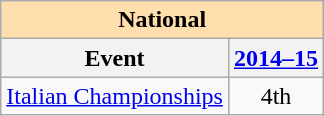<table class="wikitable" style="text-align:center">
<tr>
<th style="background-color: #ffdead; " colspan=2 align=center><strong>National</strong></th>
</tr>
<tr>
<th>Event</th>
<th><a href='#'>2014–15</a></th>
</tr>
<tr>
<td align=left><a href='#'>Italian Championships</a></td>
<td>4th</td>
</tr>
</table>
